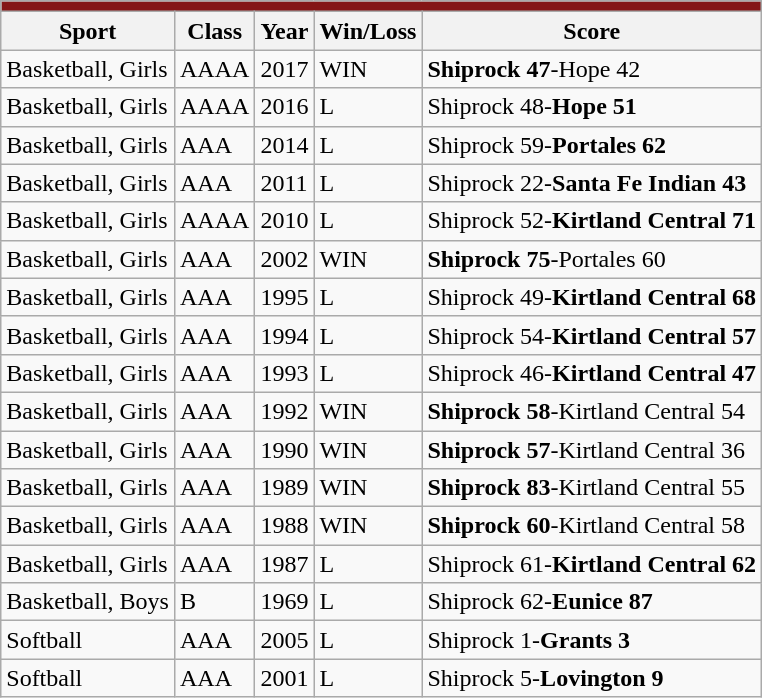<table class="wikitable">
<tr>
<th colspan="5" style="background: #841617"></th>
</tr>
<tr>
<th>Sport</th>
<th>Class</th>
<th>Year</th>
<th>Win/Loss</th>
<th>Score</th>
</tr>
<tr>
<td>Basketball, Girls</td>
<td>AAAA</td>
<td>2017</td>
<td>WIN</td>
<td><strong>Shiprock 47</strong>-Hope 42</td>
</tr>
<tr>
<td>Basketball, Girls</td>
<td>AAAA</td>
<td>2016</td>
<td>L</td>
<td>Shiprock 48-<strong>Hope 51</strong></td>
</tr>
<tr>
<td>Basketball, Girls</td>
<td>AAA</td>
<td>2014</td>
<td>L</td>
<td>Shiprock 59-<strong>Portales 62</strong></td>
</tr>
<tr>
<td>Basketball, Girls</td>
<td>AAA</td>
<td>2011</td>
<td>L</td>
<td>Shiprock 22-<strong>Santa Fe Indian 43</strong></td>
</tr>
<tr>
<td>Basketball, Girls</td>
<td>AAAA</td>
<td>2010</td>
<td>L</td>
<td>Shiprock 52-<strong>Kirtland Central 71</strong></td>
</tr>
<tr>
<td>Basketball, Girls</td>
<td>AAA</td>
<td>2002</td>
<td>WIN</td>
<td><strong>Shiprock 75</strong>-Portales 60</td>
</tr>
<tr>
<td>Basketball, Girls</td>
<td>AAA</td>
<td>1995</td>
<td>L</td>
<td>Shiprock 49-<strong>Kirtland Central 68</strong></td>
</tr>
<tr>
<td>Basketball, Girls</td>
<td>AAA</td>
<td>1994</td>
<td>L</td>
<td>Shiprock 54-<strong>Kirtland Central 57</strong></td>
</tr>
<tr>
<td>Basketball, Girls</td>
<td>AAA</td>
<td>1993</td>
<td>L</td>
<td>Shiprock 46-<strong>Kirtland Central 47</strong></td>
</tr>
<tr>
<td>Basketball, Girls</td>
<td>AAA</td>
<td>1992</td>
<td>WIN</td>
<td><strong>Shiprock 58</strong>-Kirtland Central 54</td>
</tr>
<tr>
<td>Basketball, Girls</td>
<td>AAA</td>
<td>1990</td>
<td>WIN</td>
<td><strong>Shiprock 57</strong>-Kirtland Central 36</td>
</tr>
<tr>
<td>Basketball, Girls</td>
<td>AAA</td>
<td>1989</td>
<td>WIN</td>
<td><strong>Shiprock 83</strong>-Kirtland Central 55</td>
</tr>
<tr>
<td>Basketball, Girls</td>
<td>AAA</td>
<td>1988</td>
<td>WIN</td>
<td><strong>Shiprock 60</strong>-Kirtland Central 58</td>
</tr>
<tr>
<td>Basketball, Girls</td>
<td>AAA</td>
<td>1987</td>
<td>L</td>
<td>Shiprock 61-<strong>Kirtland Central 62</strong></td>
</tr>
<tr>
<td>Basketball, Boys</td>
<td>B</td>
<td>1969</td>
<td>L</td>
<td>Shiprock 62-<strong>Eunice 87</strong></td>
</tr>
<tr>
<td>Softball</td>
<td>AAA</td>
<td>2005</td>
<td>L</td>
<td>Shiprock 1-<strong>Grants 3</strong></td>
</tr>
<tr>
<td>Softball</td>
<td>AAA</td>
<td>2001</td>
<td>L</td>
<td>Shiprock 5-<strong>Lovington 9</strong></td>
</tr>
</table>
